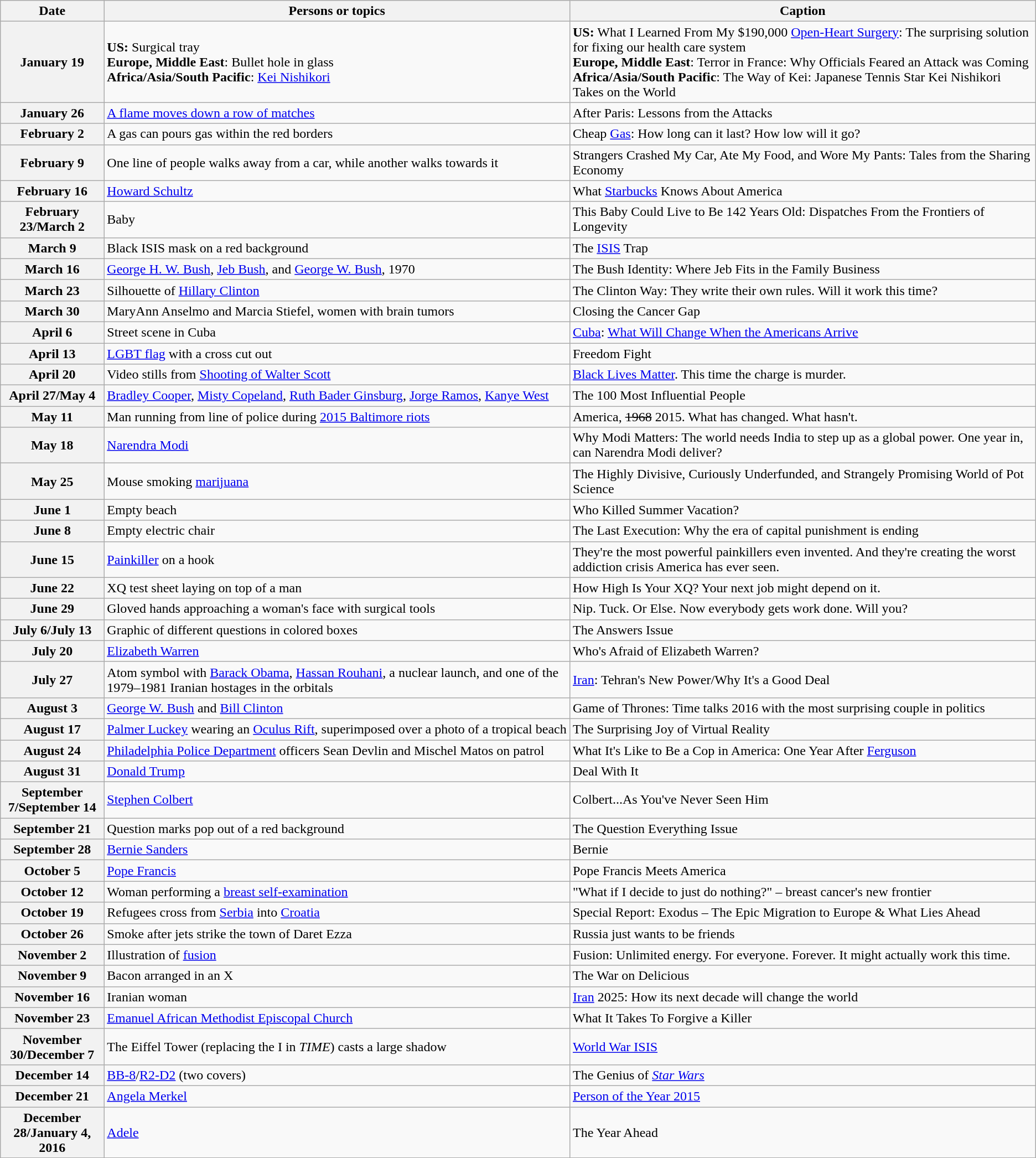<table class="wikitable sortable">
<tr>
<th width=10%>Date</th>
<th width=45%>Persons or topics</th>
<th width=45%>Caption</th>
</tr>
<tr>
<th>January 19</th>
<td><strong>US:</strong> Surgical tray<br><strong>Europe, Middle East</strong>: Bullet hole in glass<br><strong>Africa/Asia/South Pacific</strong>: <a href='#'>Kei Nishikori</a></td>
<td><strong>US:</strong> What I Learned From My $190,000 <a href='#'>Open-Heart Surgery</a>: The surprising solution for fixing our health care system<br><strong>Europe, Middle East</strong>: Terror in France: Why Officials Feared an Attack was Coming<br><strong>Africa/Asia/South Pacific</strong>: The Way of Kei: Japanese Tennis Star Kei Nishikori Takes on the World</td>
</tr>
<tr>
<th>January 26</th>
<td><a href='#'>A flame moves down a row of matches</a></td>
<td>After Paris: Lessons from the Attacks</td>
</tr>
<tr>
<th>February 2</th>
<td>A gas can pours gas within the red borders</td>
<td>Cheap <a href='#'>Gas</a>: How long can it last? How low will it go?</td>
</tr>
<tr>
<th>February 9</th>
<td>One line of people walks away from a car, while another walks towards it</td>
<td>Strangers Crashed My Car, Ate My Food, and Wore My Pants: Tales from the Sharing Economy</td>
</tr>
<tr>
<th>February 16</th>
<td><a href='#'>Howard Schultz</a></td>
<td>What <a href='#'>Starbucks</a> Knows About America</td>
</tr>
<tr>
<th>February 23/March 2</th>
<td>Baby</td>
<td>This Baby Could Live to Be 142 Years Old: Dispatches From the Frontiers of Longevity</td>
</tr>
<tr>
<th>March 9</th>
<td>Black ISIS mask on a red background</td>
<td>The <a href='#'>ISIS</a> Trap</td>
</tr>
<tr>
<th>March 16</th>
<td><a href='#'>George H. W. Bush</a>, <a href='#'>Jeb Bush</a>, and <a href='#'>George W. Bush</a>, 1970</td>
<td>The Bush Identity: Where Jeb Fits in the Family Business</td>
</tr>
<tr>
<th>March 23</th>
<td>Silhouette of <a href='#'>Hillary Clinton</a></td>
<td>The Clinton Way: They write their own rules. Will it work this time?</td>
</tr>
<tr>
<th>March 30</th>
<td>MaryAnn Anselmo and Marcia Stiefel, women with brain tumors</td>
<td>Closing the Cancer Gap</td>
</tr>
<tr>
<th>April 6</th>
<td>Street scene in Cuba</td>
<td><a href='#'>Cuba</a>: <a href='#'>What Will Change When the Americans Arrive</a></td>
</tr>
<tr>
<th>April 13</th>
<td><a href='#'>LGBT flag</a> with a cross cut out</td>
<td>Freedom Fight</td>
</tr>
<tr>
<th>April 20</th>
<td>Video stills from <a href='#'>Shooting of Walter Scott</a></td>
<td><a href='#'>Black Lives Matter</a>. This time the charge is murder.</td>
</tr>
<tr>
<th>April 27/May 4</th>
<td><a href='#'>Bradley Cooper</a>, <a href='#'>Misty Copeland</a>, <a href='#'>Ruth Bader Ginsburg</a>, <a href='#'>Jorge Ramos</a>, <a href='#'>Kanye West</a></td>
<td>The 100 Most Influential People</td>
</tr>
<tr>
<th>May 11</th>
<td>Man running from line of police during <a href='#'>2015 Baltimore riots</a></td>
<td>America, <s>1968</s> 2015. What has changed. What hasn't.</td>
</tr>
<tr>
<th>May 18</th>
<td><a href='#'>Narendra Modi</a></td>
<td>Why Modi Matters: The world needs India to step up as a global power. One year in, can Narendra Modi deliver?</td>
</tr>
<tr>
<th>May 25</th>
<td>Mouse smoking <a href='#'>marijuana</a></td>
<td>The Highly Divisive, Curiously Underfunded, and Strangely Promising World of Pot Science</td>
</tr>
<tr>
<th>June 1</th>
<td>Empty beach</td>
<td>Who Killed Summer Vacation?</td>
</tr>
<tr>
<th>June 8</th>
<td>Empty electric chair</td>
<td>The Last Execution: Why the era of capital punishment is ending</td>
</tr>
<tr>
<th>June 15</th>
<td><a href='#'>Painkiller</a> on a hook</td>
<td>They're the most powerful painkillers even invented. And they're creating the worst addiction crisis America has ever seen.</td>
</tr>
<tr>
<th>June 22</th>
<td>XQ test sheet laying on top of a man</td>
<td>How High Is Your XQ? Your next job might depend on it.</td>
</tr>
<tr>
<th>June 29</th>
<td>Gloved hands approaching a woman's face with surgical tools</td>
<td>Nip. Tuck. Or Else. Now everybody gets work done. Will you?</td>
</tr>
<tr>
<th>July 6/July 13</th>
<td>Graphic of different questions in colored boxes</td>
<td>The Answers Issue</td>
</tr>
<tr>
<th>July 20</th>
<td><a href='#'>Elizabeth Warren</a></td>
<td>Who's Afraid of Elizabeth Warren?</td>
</tr>
<tr>
<th>July 27</th>
<td>Atom symbol with <a href='#'>Barack Obama</a>, <a href='#'>Hassan Rouhani</a>, a nuclear launch, and one of the 1979–1981 Iranian hostages in the orbitals</td>
<td><a href='#'>Iran</a>: Tehran's New Power/Why It's a Good Deal</td>
</tr>
<tr>
<th>August 3</th>
<td><a href='#'>George W. Bush</a> and <a href='#'>Bill Clinton</a></td>
<td>Game of Thrones: Time talks 2016 with the most surprising couple in politics</td>
</tr>
<tr>
<th>August 17</th>
<td><a href='#'>Palmer Luckey</a> wearing an <a href='#'>Oculus Rift</a>, superimposed over a photo of a tropical beach</td>
<td>The Surprising Joy of Virtual Reality</td>
</tr>
<tr>
<th>August 24</th>
<td><a href='#'>Philadelphia Police Department</a> officers Sean Devlin and Mischel Matos on patrol</td>
<td>What It's Like to Be a Cop in America: One Year After <a href='#'>Ferguson</a></td>
</tr>
<tr>
<th>August 31</th>
<td><a href='#'>Donald Trump</a></td>
<td>Deal With It</td>
</tr>
<tr>
<th>September 7/September 14</th>
<td><a href='#'>Stephen Colbert</a></td>
<td>Colbert...As You've Never Seen Him</td>
</tr>
<tr>
<th>September 21</th>
<td>Question marks pop out of a red background</td>
<td>The Question Everything Issue</td>
</tr>
<tr>
<th>September 28</th>
<td><a href='#'>Bernie Sanders</a></td>
<td>Bernie</td>
</tr>
<tr>
<th>October 5</th>
<td><a href='#'>Pope Francis</a></td>
<td>Pope Francis Meets America</td>
</tr>
<tr>
<th>October 12</th>
<td>Woman performing a <a href='#'>breast self-examination</a></td>
<td>"What if I decide to just do nothing?" – breast cancer's new frontier</td>
</tr>
<tr>
<th>October 19</th>
<td>Refugees cross from <a href='#'>Serbia</a> into <a href='#'>Croatia</a></td>
<td>Special Report: Exodus – The Epic Migration to Europe & What Lies Ahead</td>
</tr>
<tr>
<th>October 26</th>
<td>Smoke after jets strike the town of Daret Ezza</td>
<td>Russia just wants to be friends</td>
</tr>
<tr>
<th>November 2</th>
<td>Illustration of <a href='#'>fusion</a></td>
<td>Fusion: Unlimited energy. For everyone. Forever. It might actually work this time.</td>
</tr>
<tr>
<th>November 9</th>
<td>Bacon arranged in an X</td>
<td>The War on Delicious</td>
</tr>
<tr>
<th>November 16</th>
<td>Iranian woman</td>
<td><a href='#'>Iran</a> 2025: How its next decade will change the world</td>
</tr>
<tr>
<th>November 23</th>
<td><a href='#'>Emanuel African Methodist Episcopal Church</a></td>
<td>What It Takes To Forgive a Killer</td>
</tr>
<tr>
<th>November 30/December 7</th>
<td>The Eiffel Tower (replacing the I in <em>TIME</em>) casts a large shadow</td>
<td><a href='#'>World War ISIS</a></td>
</tr>
<tr>
<th>December 14</th>
<td><a href='#'>BB-8</a>/<a href='#'>R2-D2</a> (two covers)</td>
<td>The Genius of <em><a href='#'>Star Wars</a></em></td>
</tr>
<tr>
<th>December 21</th>
<td><a href='#'>Angela Merkel</a></td>
<td><a href='#'>Person of the Year 2015</a></td>
</tr>
<tr>
<th>December 28/January 4, 2016</th>
<td><a href='#'>Adele</a></td>
<td>The Year Ahead</td>
</tr>
</table>
